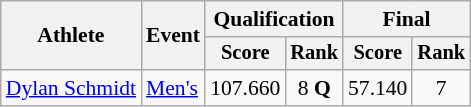<table class="wikitable" style="font-size:90%">
<tr>
<th rowspan="2">Athlete</th>
<th rowspan="2">Event</th>
<th colspan="2">Qualification</th>
<th colspan="2">Final</th>
</tr>
<tr style="font-size:95%">
<th>Score</th>
<th>Rank</th>
<th>Score</th>
<th>Rank</th>
</tr>
<tr align=center>
<td align=left><a href='#'>Dylan Schmidt</a></td>
<td align=left><a href='#'>Men's</a></td>
<td>107.660</td>
<td>8 <strong>Q</strong></td>
<td>57.140</td>
<td>7</td>
</tr>
</table>
